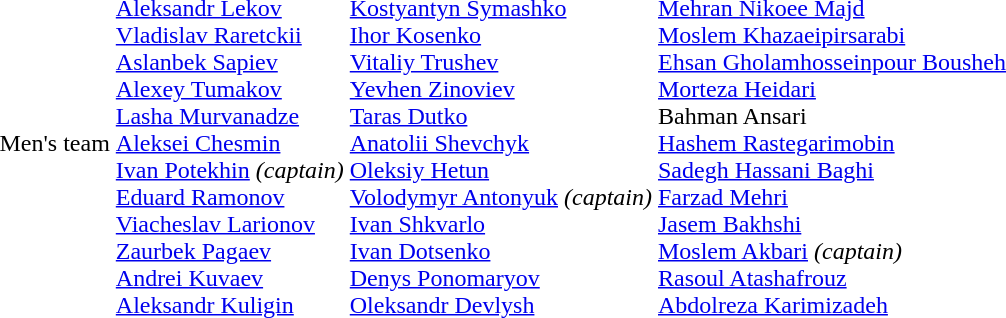<table>
<tr>
<td>Men's team</td>
<td valign="top"><br><a href='#'>Aleksandr Lekov</a><br><a href='#'>Vladislav Raretckii</a><br><a href='#'>Aslanbek Sapiev</a><br><a href='#'>Alexey Tumakov</a><br><a href='#'>Lasha Murvanadze</a><br><a href='#'>Aleksei Chesmin</a><br><a href='#'>Ivan Potekhin</a> <em>(captain)</em><br><a href='#'>Eduard Ramonov</a><br><a href='#'>Viacheslav Larionov</a><br><a href='#'>Zaurbek Pagaev</a><br><a href='#'>Andrei Kuvaev</a><br><a href='#'>Aleksandr Kuligin</a></td>
<td valign="top"><br><a href='#'>Kostyantyn Symashko</a><br><a href='#'>Ihor Kosenko</a><br><a href='#'>Vitaliy Trushev</a><br><a href='#'>Yevhen Zinoviev</a><br><a href='#'>Taras Dutko</a><br><a href='#'>Anatolii Shevchyk</a><br><a href='#'>Oleksiy Hetun</a><br><a href='#'>Volodymyr Antonyuk</a> <em>(captain)</em><br><a href='#'>Ivan Shkvarlo</a><br><a href='#'>Ivan Dotsenko</a><br><a href='#'>Denys Ponomaryov</a><br><a href='#'>Oleksandr Devlysh</a></td>
<td valign="top"><br><a href='#'>Mehran Nikoee Majd</a><br><a href='#'>Moslem Khazaeipirsarabi</a><br><a href='#'>Ehsan Gholamhosseinpour Bousheh</a><br><a href='#'>Morteza Heidari</a><br>Bahman Ansari<br><a href='#'>Hashem Rastegarimobin</a><br><a href='#'>Sadegh Hassani Baghi</a><br><a href='#'>Farzad Mehri</a><br><a href='#'>Jasem Bakhshi</a><br><a href='#'>Moslem Akbari</a> <em>(captain)</em><br><a href='#'>Rasoul Atashafrouz</a><br><a href='#'>Abdolreza Karimizadeh</a></td>
</tr>
</table>
